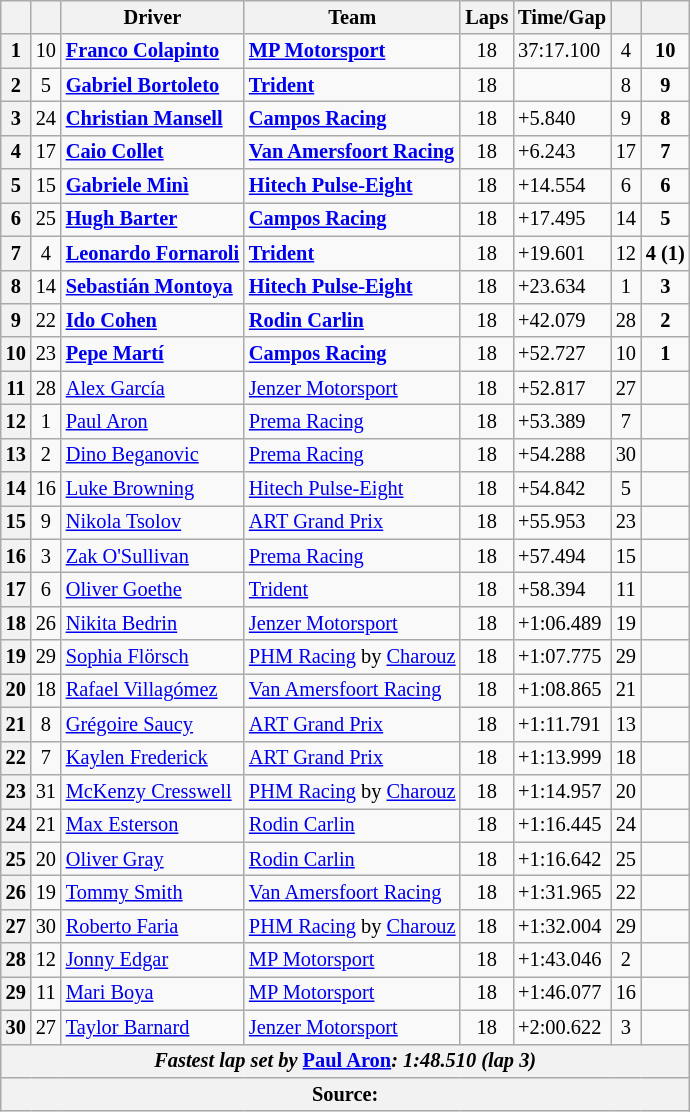<table class="wikitable" style="font-size:85%">
<tr>
<th></th>
<th></th>
<th>Driver</th>
<th>Team</th>
<th>Laps</th>
<th>Time/Gap</th>
<th></th>
<th></th>
</tr>
<tr>
<th>1</th>
<td align="center">10</td>
<td><strong> <a href='#'>Franco Colapinto</a></strong></td>
<td><strong><a href='#'>MP Motorsport</a></strong></td>
<td align="center">18</td>
<td>37:17.100</td>
<td align="center">4</td>
<td align="center"><strong>10</strong></td>
</tr>
<tr>
<th>2</th>
<td align="center">5</td>
<td><strong> <a href='#'>Gabriel Bortoleto</a></strong></td>
<td><a href='#'><strong>Trident</strong></a></td>
<td align="center">18</td>
<td></td>
<td align="center">8</td>
<td align="center"><strong>9</strong></td>
</tr>
<tr>
<th>3</th>
<td align="center">24</td>
<td><strong> <a href='#'>Christian Mansell</a></strong></td>
<td><strong><a href='#'>Campos Racing</a></strong></td>
<td align="center">18</td>
<td>+5.840</td>
<td align="center">9</td>
<td align="center"><strong>8</strong></td>
</tr>
<tr>
<th>4</th>
<td align="center">17</td>
<td><strong> <a href='#'>Caio Collet</a></strong></td>
<td><strong><a href='#'>Van Amersfoort Racing</a></strong></td>
<td align="center">18</td>
<td>+6.243</td>
<td align="center">17</td>
<td align="center"><strong>7</strong></td>
</tr>
<tr>
<th>5</th>
<td align="center">15</td>
<td><strong> <a href='#'>Gabriele Minì</a></strong></td>
<td><a href='#'><strong>Hitech Pulse-Eight</strong></a></td>
<td align="center">18</td>
<td>+14.554</td>
<td align="center">6</td>
<td align="center"><strong>6</strong></td>
</tr>
<tr>
<th>6</th>
<td align="center">25</td>
<td><strong> <a href='#'>Hugh Barter</a></strong></td>
<td><strong><a href='#'>Campos Racing</a></strong></td>
<td align="center">18</td>
<td>+17.495</td>
<td align="center">14</td>
<td align="center"><strong>5</strong></td>
</tr>
<tr>
<th>7</th>
<td align="center">4</td>
<td><strong> <a href='#'>Leonardo Fornaroli</a></strong></td>
<td><a href='#'><strong>Trident</strong></a></td>
<td align="center">18</td>
<td>+19.601</td>
<td align="center">12</td>
<td align="center"><strong>4 (1)</strong></td>
</tr>
<tr>
<th>8</th>
<td align="center">14</td>
<td><strong> <a href='#'>Sebastián Montoya</a></strong></td>
<td><a href='#'><strong>Hitech Pulse-Eight</strong></a></td>
<td align="center">18</td>
<td>+23.634</td>
<td align="center">1</td>
<td align="center"><strong>3</strong></td>
</tr>
<tr>
<th>9</th>
<td align="center">22</td>
<td><strong> <a href='#'>Ido Cohen</a></strong></td>
<td><a href='#'><strong>Rodin Carlin</strong></a></td>
<td align="center">18</td>
<td>+42.079</td>
<td align="center">28</td>
<td align="center"><strong>2</strong></td>
</tr>
<tr>
<th>10</th>
<td align="center">23</td>
<td><strong> <a href='#'>Pepe Martí</a></strong></td>
<td><strong><a href='#'>Campos Racing</a></strong></td>
<td align="center">18</td>
<td>+52.727</td>
<td align="center">10</td>
<td align="center"><strong>1</strong></td>
</tr>
<tr>
<th>11</th>
<td align="center">28</td>
<td> <a href='#'>Alex García</a></td>
<td><a href='#'>Jenzer Motorsport</a></td>
<td align="center">18</td>
<td>+52.817</td>
<td align="center">27</td>
<td align="center"></td>
</tr>
<tr>
<th>12</th>
<td align="center">1</td>
<td> <a href='#'>Paul Aron</a></td>
<td><a href='#'>Prema Racing</a></td>
<td align="center">18</td>
<td>+53.389</td>
<td align="center">7</td>
<td align="center"></td>
</tr>
<tr>
<th>13</th>
<td align="center">2</td>
<td> <a href='#'>Dino Beganovic</a></td>
<td><a href='#'>Prema Racing</a></td>
<td align="center">18</td>
<td>+54.288</td>
<td align="center">30</td>
<td align="center"></td>
</tr>
<tr>
<th>14</th>
<td align="center">16</td>
<td> <a href='#'>Luke Browning</a></td>
<td><a href='#'>Hitech Pulse-Eight</a></td>
<td align="center">18</td>
<td>+54.842</td>
<td align="center">5</td>
<td align="center"></td>
</tr>
<tr>
<th>15</th>
<td align="center">9</td>
<td> <a href='#'>Nikola Tsolov</a></td>
<td><a href='#'>ART Grand Prix</a></td>
<td align="center">18</td>
<td>+55.953</td>
<td align="center">23</td>
<td align="center"></td>
</tr>
<tr>
<th>16</th>
<td align="center">3</td>
<td> <a href='#'>Zak O'Sullivan</a></td>
<td><a href='#'>Prema Racing</a></td>
<td align="center">18</td>
<td>+57.494</td>
<td align="center">15</td>
<td align="center"></td>
</tr>
<tr>
<th>17</th>
<td align="center">6</td>
<td> <a href='#'>Oliver Goethe</a></td>
<td><a href='#'>Trident</a></td>
<td align="center">18</td>
<td>+58.394</td>
<td align="center">11</td>
<td align="center"></td>
</tr>
<tr>
<th>18</th>
<td align="center">26</td>
<td> <a href='#'>Nikita Bedrin</a></td>
<td><a href='#'>Jenzer Motorsport</a></td>
<td align="center">18</td>
<td>+1:06.489</td>
<td align="center">19</td>
<td align="center"></td>
</tr>
<tr>
<th>19</th>
<td align="center">29</td>
<td> <a href='#'>Sophia Flörsch</a></td>
<td><a href='#'>PHM Racing</a> by <a href='#'>Charouz</a></td>
<td align="center">18</td>
<td>+1:07.775</td>
<td align="center">29</td>
<td align="center"></td>
</tr>
<tr>
<th>20</th>
<td align="center">18</td>
<td> <a href='#'>Rafael Villagómez</a></td>
<td><a href='#'>Van Amersfoort Racing</a></td>
<td align="center">18</td>
<td>+1:08.865</td>
<td align="center">21</td>
<td align="center"></td>
</tr>
<tr>
<th>21</th>
<td align="center">8</td>
<td> <a href='#'>Grégoire Saucy</a></td>
<td><a href='#'>ART Grand Prix</a></td>
<td align="center">18</td>
<td>+1:11.791</td>
<td align="center">13</td>
<td align="center"></td>
</tr>
<tr>
<th>22</th>
<td align="center">7</td>
<td> <a href='#'>Kaylen Frederick</a></td>
<td><a href='#'>ART Grand Prix</a></td>
<td align="center">18</td>
<td>+1:13.999</td>
<td align="center">18</td>
<td align="center"></td>
</tr>
<tr>
<th>23</th>
<td align="center">31</td>
<td> <a href='#'>McKenzy Cresswell</a></td>
<td><a href='#'>PHM Racing</a> by <a href='#'>Charouz</a></td>
<td align="center">18</td>
<td>+1:14.957</td>
<td align="center">20</td>
<td align="center"></td>
</tr>
<tr>
<th>24</th>
<td align="center">21</td>
<td> <a href='#'>Max Esterson</a></td>
<td><a href='#'>Rodin Carlin</a></td>
<td align="center">18</td>
<td>+1:16.445</td>
<td align="center">24</td>
<td align="center"></td>
</tr>
<tr>
<th>25</th>
<td align="center">20</td>
<td> <a href='#'>Oliver Gray</a></td>
<td><a href='#'>Rodin Carlin</a></td>
<td align="center">18</td>
<td>+1:16.642</td>
<td align="center">25</td>
<td align="center"></td>
</tr>
<tr>
<th>26</th>
<td align="center">19</td>
<td> <a href='#'>Tommy Smith</a></td>
<td><a href='#'>Van Amersfoort Racing</a></td>
<td align="center">18</td>
<td>+1:31.965</td>
<td align="center">22</td>
<td align="center"></td>
</tr>
<tr>
<th>27</th>
<td align="center">30</td>
<td> <a href='#'>Roberto Faria</a></td>
<td><a href='#'>PHM Racing</a> by <a href='#'>Charouz</a></td>
<td align="center">18</td>
<td>+1:32.004</td>
<td align="center">29</td>
<td align="center"></td>
</tr>
<tr>
<th>28</th>
<td align="center">12</td>
<td> <a href='#'>Jonny Edgar</a></td>
<td><a href='#'>MP Motorsport</a></td>
<td align="center">18</td>
<td>+1:43.046</td>
<td align="center">2</td>
<td align="center"></td>
</tr>
<tr>
<th>29</th>
<td align="center">11</td>
<td> <a href='#'>Mari Boya</a></td>
<td><a href='#'>MP Motorsport</a></td>
<td align="center">18</td>
<td>+1:46.077</td>
<td align="center">16</td>
<td align="center"></td>
</tr>
<tr>
<th>30</th>
<td align="center">27</td>
<td> <a href='#'>Taylor Barnard</a></td>
<td><a href='#'>Jenzer Motorsport</a></td>
<td align="center">18</td>
<td>+2:00.622</td>
<td align="center">3</td>
<td align="center"></td>
</tr>
<tr>
<th colspan="8"><em>Fastest lap set by</em> <strong> <a href='#'>Paul Aron</a><strong><em>: 1:48.510 (lap 3)<em></th>
</tr>
<tr>
<th colspan="8">Source:</th>
</tr>
</table>
